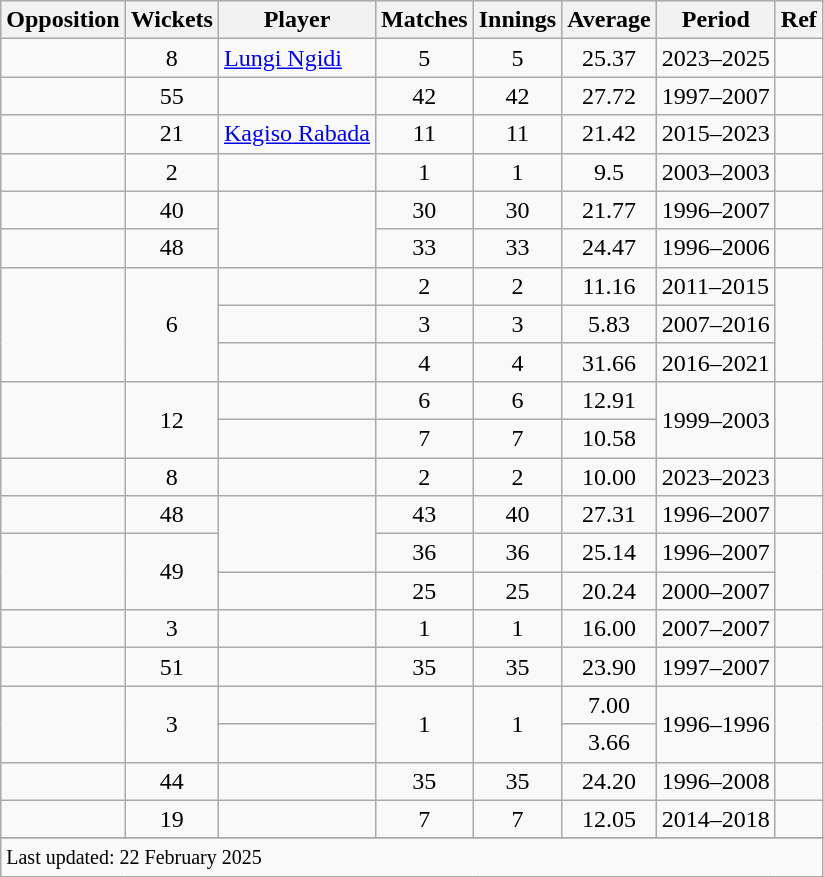<table class="wikitable plainrowheaders sortable">
<tr>
<th scope=col>Opposition</th>
<th scope=col>Wickets</th>
<th scope=col>Player</th>
<th scope=col>Matches</th>
<th scope=col>Innings</th>
<th scope=col>Average</th>
<th scope=col>Period</th>
<th scope=col>Ref</th>
</tr>
<tr>
<td></td>
<td scope=row style=text-align:center;>8</td>
<td><a href='#'>Lungi Ngidi</a></td>
<td align=center>5</td>
<td align=center>5</td>
<td align=center>25.37</td>
<td>2023–2025</td>
<td></td>
</tr>
<tr>
<td></td>
<td scope=row style=text-align:center;>55</td>
<td></td>
<td align=center>42</td>
<td align=center>42</td>
<td align=center>27.72</td>
<td>1997–2007</td>
<td></td>
</tr>
<tr>
<td></td>
<td scope=row style=text-align:center;>21</td>
<td><a href='#'>Kagiso Rabada</a></td>
<td align=center>11</td>
<td align=center>11</td>
<td align=center>21.42</td>
<td>2015–2023</td>
<td></td>
</tr>
<tr>
<td></td>
<td scope=row style=text-align:center;>2</td>
<td></td>
<td align=center>1</td>
<td align=center>1</td>
<td align=center>9.5</td>
<td>2003–2003</td>
<td></td>
</tr>
<tr>
<td></td>
<td scope=row style=text-align:center;>40</td>
<td rowspan=2></td>
<td align=center>30</td>
<td align=center>30</td>
<td align=center>21.77</td>
<td>1996–2007</td>
<td></td>
</tr>
<tr>
<td></td>
<td scope=row style=text-align:center;>48</td>
<td align=center>33</td>
<td align=center>33</td>
<td align=center>24.47</td>
<td>1996–2006</td>
<td></td>
</tr>
<tr>
<td rowspan=3></td>
<td scope=row style=text-align:center; rowspan=3>6</td>
<td></td>
<td align=center>2</td>
<td align=center>2</td>
<td align=center>11.16</td>
<td>2011–2015</td>
<td rowspan=3></td>
</tr>
<tr>
<td></td>
<td align=center>3</td>
<td align=center>3</td>
<td align=center>5.83</td>
<td>2007–2016</td>
</tr>
<tr>
<td></td>
<td align=center>4</td>
<td align=center>4</td>
<td align=center>31.66</td>
<td>2016–2021</td>
</tr>
<tr>
<td rowspan=2></td>
<td scope=row style=text-align:center; rowspan=2>12</td>
<td></td>
<td align=center>6</td>
<td align=center>6</td>
<td align=center>12.91</td>
<td rowspan=2>1999–2003</td>
<td rowspan=2></td>
</tr>
<tr>
<td></td>
<td align=center>7</td>
<td align=center>7</td>
<td align=center>10.58</td>
</tr>
<tr>
<td></td>
<td scope=row style=text-align:center;>8</td>
<td></td>
<td align=center>2</td>
<td align=center>2</td>
<td align=center>10.00</td>
<td>2023–2023</td>
<td></td>
</tr>
<tr>
<td></td>
<td scope=row style=text-align:center;>48</td>
<td rowspan=2></td>
<td align=center>43</td>
<td align=center>40</td>
<td align=center>27.31</td>
<td>1996–2007</td>
<td></td>
</tr>
<tr>
<td rowspan=2></td>
<td scope=row style=text-align:center; rowspan=2>49</td>
<td align=center>36</td>
<td align=center>36</td>
<td align=center>25.14</td>
<td>1996–2007</td>
<td rowspan=2></td>
</tr>
<tr>
<td></td>
<td align=center>25</td>
<td align=center>25</td>
<td align=center>20.24</td>
<td>2000–2007</td>
</tr>
<tr>
<td></td>
<td scope=row style=text-align:center;>3</td>
<td></td>
<td align=center>1</td>
<td align=center>1</td>
<td align=center>16.00</td>
<td>2007–2007</td>
<td></td>
</tr>
<tr>
<td></td>
<td scope=row style=text-align:center;>51</td>
<td></td>
<td align=center>35</td>
<td align=center>35</td>
<td align=center>23.90</td>
<td>1997–2007</td>
<td></td>
</tr>
<tr>
<td rowspan=2></td>
<td scope=row style=text-align:center; rowspan=2>3</td>
<td></td>
<td align=center rowspan=2>1</td>
<td align=center rowspan=2>1</td>
<td align=center>7.00</td>
<td rowspan=2>1996–1996</td>
<td rowspan=2></td>
</tr>
<tr>
<td></td>
<td align=center>3.66</td>
</tr>
<tr>
<td></td>
<td scope=row style=text-align:center;>44</td>
<td></td>
<td align=center>35</td>
<td align=center>35</td>
<td align=center>24.20</td>
<td>1996–2008</td>
<td></td>
</tr>
<tr>
<td></td>
<td scope=row style=text-align:center;>19</td>
<td></td>
<td align=center>7</td>
<td align=center>7</td>
<td align=center>12.05</td>
<td>2014–2018</td>
<td></td>
</tr>
<tr>
</tr>
<tr class=sortbottom>
<td colspan=8><small>Last updated: 22 February 2025</small></td>
</tr>
</table>
